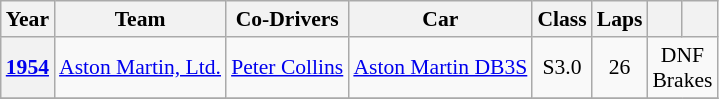<table class="wikitable" style="text-align:center; font-size:90%">
<tr>
<th>Year</th>
<th>Team</th>
<th>Co-Drivers</th>
<th>Car</th>
<th>Class</th>
<th>Laps</th>
<th></th>
<th></th>
</tr>
<tr>
<th><a href='#'>1954</a></th>
<td align="left"> <a href='#'>Aston Martin, Ltd.</a></td>
<td align="left"> <a href='#'>Peter Collins</a></td>
<td align="left"><a href='#'>Aston Martin DB3S</a></td>
<td>S3.0</td>
<td>26</td>
<td colspan=2>DNF<br>Brakes</td>
</tr>
<tr>
</tr>
</table>
